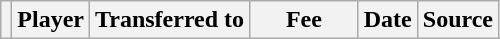<table class="wikitable plainrowheaders sortable">
<tr>
<th></th>
<th scope="col">Player</th>
<th>Transferred to</th>
<th style="width: 65px;">Fee</th>
<th scope="col">Date</th>
<th scope="col">Source</th>
</tr>
</table>
